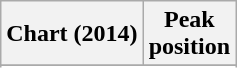<table class="wikitable plainrowheaders">
<tr>
<th scope="col">Chart (2014)</th>
<th scope="col">Peak<br>position</th>
</tr>
<tr>
</tr>
<tr>
</tr>
</table>
